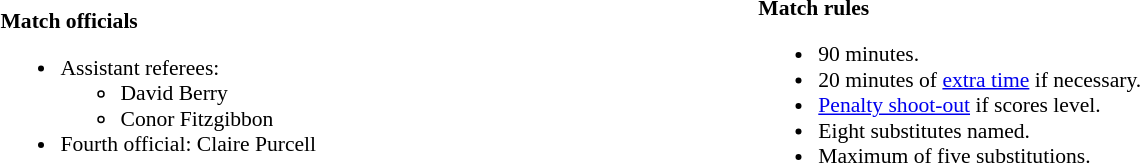<table style="width:100%; font-size:90%;">
<tr>
<td><br><strong>Match officials</strong><ul><li>Assistant referees:<ul><li>David Berry</li><li>Conor Fitzgibbon</li></ul></li><li>Fourth official: Claire Purcell</li></ul></td>
<td style="width:60%; vertical-align:top;"><br><strong>Match rules</strong><ul><li>90 minutes.</li><li>20 minutes of <a href='#'>extra time</a> if necessary.</li><li><a href='#'>Penalty shoot-out</a> if scores level.</li><li>Eight substitutes named.</li><li>Maximum of five substitutions.</li></ul></td>
</tr>
</table>
